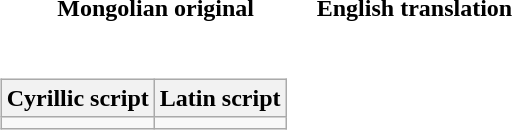<table>
<tr>
<th>Mongolian original</th>
<th>English translation</th>
</tr>
<tr style="white-space:nowrap;">
<td><br><table class="wikitable">
<tr>
<th>Cyrillic script</th>
<th>Latin script</th>
</tr>
<tr style="vertical-align:top; white-space:nowrap;">
<td></td>
<td></td>
</tr>
</table>
</td>
<td></td>
</tr>
</table>
